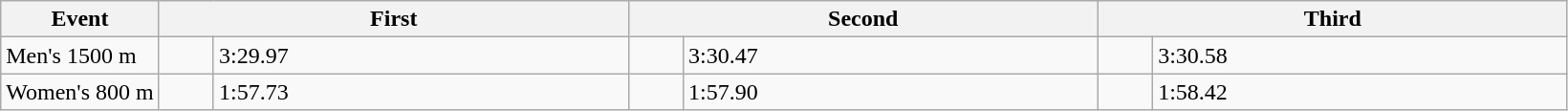<table class=wikitable>
<tr>
<th>Event</th>
<th colspan=2 style="width:20em">First</th>
<th colspan=2 style="width:20em">Second</th>
<th colspan=2 style="width:20em">Third</th>
</tr>
<tr>
<td>Men's 1500 m</td>
<td></td>
<td>3:29.97</td>
<td></td>
<td>3:30.47</td>
<td></td>
<td>3:30.58  </td>
</tr>
<tr>
<td>Women's 800 m</td>
<td></td>
<td>1:57.73</td>
<td></td>
<td>1:57.90</td>
<td></td>
<td>1:58.42 </td>
</tr>
</table>
